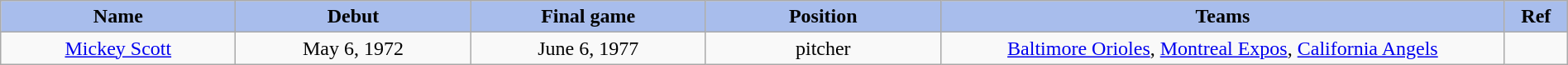<table class="wikitable" style="width: 100%">
<tr>
<th style="background:#a8bdec; width:15%;">Name</th>
<th style="width:15%; background:#a8bdec;">Debut</th>
<th style="width:15%; background:#a8bdec;">Final game</th>
<th style="width:15%; background:#a8bdec;">Position</th>
<th style="width:36%; background:#a8bdec;">Teams</th>
<th style="width:4%; background:#a8bdec;">Ref</th>
</tr>
<tr align=center>
<td><a href='#'>Mickey Scott</a></td>
<td>May 6, 1972</td>
<td>June 6, 1977</td>
<td>pitcher</td>
<td><a href='#'>Baltimore Orioles</a>, <a href='#'>Montreal Expos</a>, <a href='#'>California Angels</a></td>
<td></td>
</tr>
</table>
